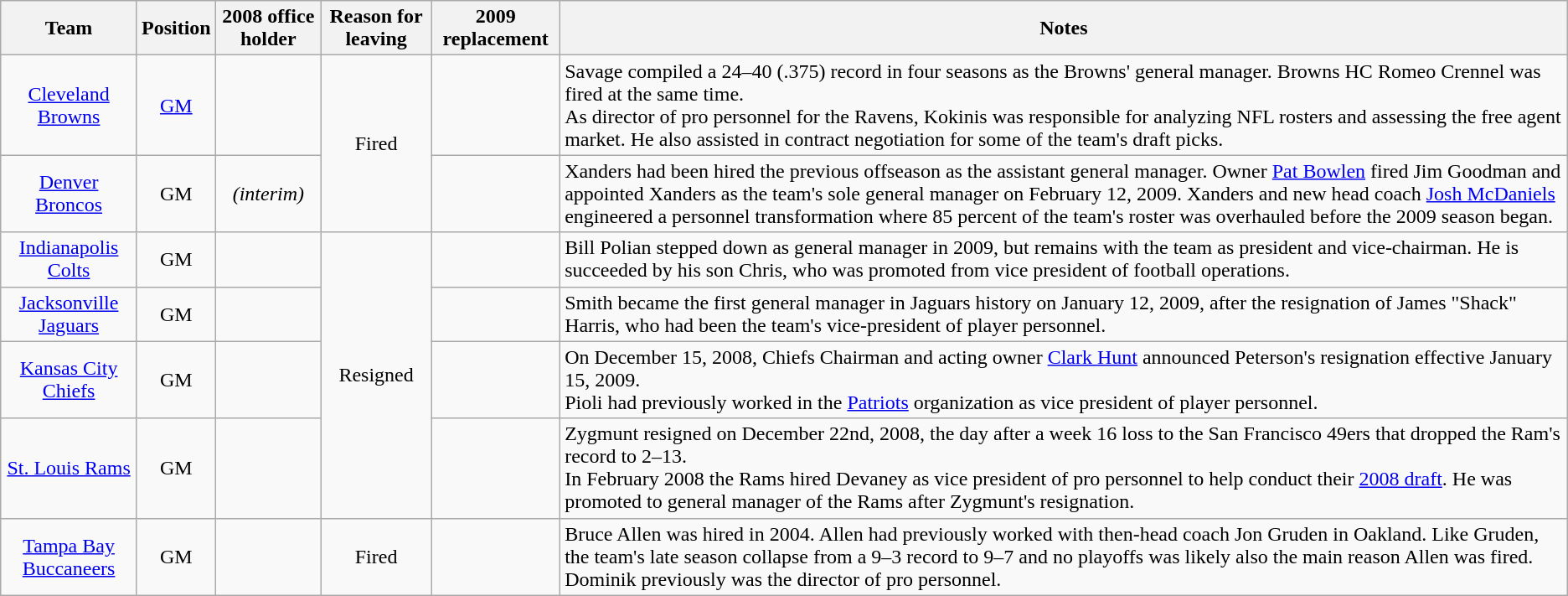<table class="wikitable sortable plainrowheaders">
<tr>
<th>Team</th>
<th>Position</th>
<th>2008 office holder</th>
<th>Reason for leaving</th>
<th>2009 replacement</th>
<th class="unsortable">Notes</th>
</tr>
<tr>
<td style="text-align:center;"><a href='#'>Cleveland Browns</a></td>
<td style="text-align:center;"><a href='#'>GM</a></td>
<td style="text-align:center;"></td>
<td style="text-align:center;" rowspan="2">Fired</td>
<td style="text-align:center;"></td>
<td>Savage compiled a 24–40 (.375) record in four seasons as the Browns' general manager. Browns HC Romeo Crennel was fired at the same time.<br>As director of pro personnel for the Ravens, Kokinis was responsible for analyzing NFL rosters and assessing the free agent market. He also assisted in contract negotiation for some of the team's draft picks.</td>
</tr>
<tr>
<td style="text-align:center;"><a href='#'>Denver Broncos</a></td>
<td style="text-align:center;">GM</td>
<td style="text-align:center;"> <em>(interim)</em></td>
<td style="text-align:center;"></td>
<td>Xanders had been hired the previous offseason as the assistant general manager. Owner <a href='#'>Pat Bowlen</a> fired Jim Goodman and appointed Xanders as the team's sole general manager on February 12, 2009. Xanders and new head coach <a href='#'>Josh McDaniels</a> engineered a personnel transformation where 85 percent of the team's roster was overhauled before the 2009 season began.</td>
</tr>
<tr>
<td style="text-align:center;"><a href='#'>Indianapolis Colts</a></td>
<td style="text-align:center;">GM</td>
<td style="text-align:center;"></td>
<td style="text-align:center;" rowspan="4">Resigned</td>
<td style="text-align:center;"></td>
<td>Bill Polian stepped down as general manager in 2009, but remains with the team as president and vice-chairman. He is succeeded by his son Chris, who was promoted from vice president of football operations.</td>
</tr>
<tr>
<td style="text-align:center;"><a href='#'>Jacksonville Jaguars</a></td>
<td style="text-align:center;">GM</td>
<td style="text-align:center;"></td>
<td style="text-align:center;"></td>
<td>Smith became the first general manager in Jaguars history on January 12, 2009, after the resignation of James "Shack" Harris, who had been the team's vice-president of player personnel.</td>
</tr>
<tr>
<td style="text-align:center;"><a href='#'>Kansas City Chiefs</a></td>
<td style="text-align:center;">GM</td>
<td style="text-align:center;"></td>
<td style="text-align:center;"></td>
<td>On December 15, 2008, Chiefs Chairman and acting owner <a href='#'>Clark Hunt</a> announced Peterson's resignation effective January 15, 2009.<br>Pioli had previously worked in the <a href='#'>Patriots</a> organization as vice president of player personnel.</td>
</tr>
<tr>
<td style="text-align:center;"><a href='#'>St. Louis Rams</a></td>
<td style="text-align:center;">GM</td>
<td style="text-align:center;"></td>
<td style="text-align:center;"></td>
<td>Zygmunt resigned on December 22nd, 2008, the day after a week 16 loss to the San Francisco 49ers that dropped the Ram's record to 2–13.<br>In February 2008 the Rams hired Devaney as vice president of pro personnel to help conduct their <a href='#'>2008 draft</a>. He was promoted to general manager of the Rams after Zygmunt's resignation.</td>
</tr>
<tr>
<td style="text-align:center;"><a href='#'>Tampa Bay Buccaneers</a></td>
<td style="text-align:center;">GM</td>
<td style="text-align:center;"></td>
<td style="text-align:center;">Fired</td>
<td style="text-align:center;"></td>
<td>Bruce Allen was hired in 2004. Allen had previously worked with then-head coach Jon Gruden in Oakland. Like Gruden, the team's late season collapse from a 9–3 record to 9–7 and no playoffs was likely also the main reason Allen was fired.<br>Dominik previously was the director of pro personnel.</td>
</tr>
</table>
